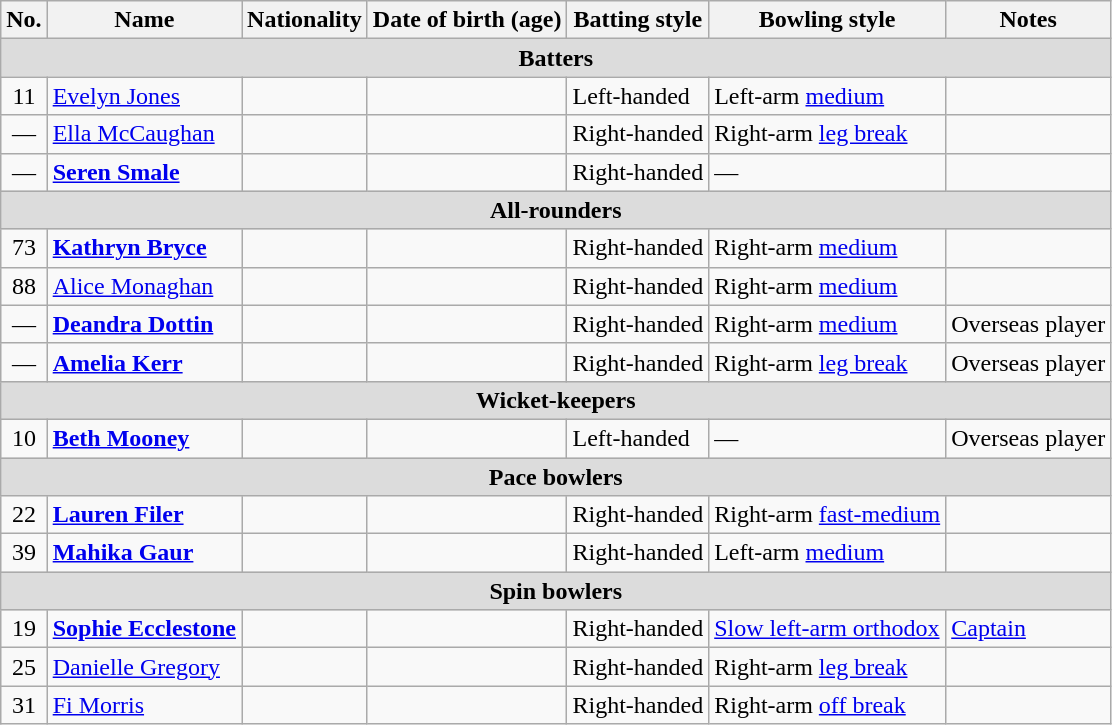<table class="wikitable">
<tr>
<th>No.</th>
<th>Name</th>
<th>Nationality</th>
<th>Date of birth (age)</th>
<th>Batting style</th>
<th>Bowling style</th>
<th>Notes</th>
</tr>
<tr>
<th colspan="7" style="background: #DCDCDC" align=right>Batters</th>
</tr>
<tr>
<td style="text-align:center">11</td>
<td><a href='#'>Evelyn Jones</a></td>
<td></td>
<td></td>
<td>Left-handed</td>
<td>Left-arm <a href='#'>medium</a></td>
<td></td>
</tr>
<tr>
<td style="text-align:center">—</td>
<td><a href='#'>Ella McCaughan</a></td>
<td></td>
<td></td>
<td>Right-handed</td>
<td>Right-arm <a href='#'>leg break</a></td>
<td></td>
</tr>
<tr>
<td style="text-align:center">—</td>
<td><strong><a href='#'>Seren Smale</a></strong></td>
<td></td>
<td></td>
<td>Right-handed</td>
<td>—</td>
<td></td>
</tr>
<tr>
<th colspan="7" style="background: #DCDCDC" align=right>All-rounders</th>
</tr>
<tr>
<td style="text-align:center">73</td>
<td><strong><a href='#'>Kathryn Bryce</a></strong></td>
<td></td>
<td></td>
<td>Right-handed</td>
<td>Right-arm <a href='#'>medium</a></td>
<td></td>
</tr>
<tr>
<td style="text-align:center">88</td>
<td><a href='#'>Alice Monaghan</a></td>
<td></td>
<td></td>
<td>Right-handed</td>
<td>Right-arm <a href='#'>medium</a></td>
<td></td>
</tr>
<tr>
<td style="text-align:center">—</td>
<td><strong><a href='#'>Deandra Dottin</a></strong></td>
<td></td>
<td></td>
<td>Right-handed</td>
<td>Right-arm <a href='#'>medium</a></td>
<td>Overseas player</td>
</tr>
<tr>
<td style="text-align:center">—</td>
<td><strong><a href='#'>Amelia Kerr</a></strong></td>
<td></td>
<td></td>
<td>Right-handed</td>
<td>Right-arm <a href='#'>leg break</a></td>
<td>Overseas player</td>
</tr>
<tr>
<th colspan="7" style="background: #DCDCDC" align=right>Wicket-keepers</th>
</tr>
<tr>
<td style="text-align:center">10</td>
<td><strong><a href='#'>Beth Mooney</a></strong></td>
<td></td>
<td></td>
<td>Left-handed</td>
<td>—</td>
<td>Overseas player</td>
</tr>
<tr>
<th colspan="7" style="background: #DCDCDC" align=right>Pace bowlers</th>
</tr>
<tr>
<td style="text-align:center">22</td>
<td><strong><a href='#'>Lauren Filer</a></strong></td>
<td></td>
<td></td>
<td>Right-handed</td>
<td>Right-arm <a href='#'>fast-medium</a></td>
<td></td>
</tr>
<tr>
<td style="text-align:center">39</td>
<td><strong><a href='#'>Mahika Gaur</a></strong></td>
<td></td>
<td></td>
<td>Right-handed</td>
<td>Left-arm <a href='#'>medium</a></td>
<td></td>
</tr>
<tr>
<th colspan="7" style="background: #DCDCDC" align=right>Spin bowlers</th>
</tr>
<tr>
<td style="text-align:center">19</td>
<td><strong><a href='#'>Sophie Ecclestone</a></strong></td>
<td></td>
<td></td>
<td>Right-handed</td>
<td><a href='#'>Slow left-arm orthodox</a></td>
<td><a href='#'>Captain</a></td>
</tr>
<tr>
<td style="text-align:center">25</td>
<td><a href='#'>Danielle Gregory</a></td>
<td></td>
<td></td>
<td>Right-handed</td>
<td>Right-arm <a href='#'>leg break</a></td>
<td></td>
</tr>
<tr>
<td style="text-align:center">31</td>
<td><a href='#'>Fi Morris</a></td>
<td></td>
<td></td>
<td>Right-handed</td>
<td>Right-arm <a href='#'>off break</a></td>
<td></td>
</tr>
</table>
